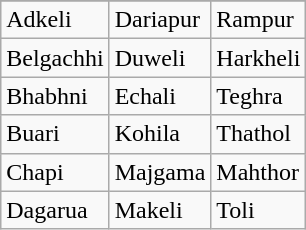<table class="wikitable">
<tr>
</tr>
<tr>
<td>Adkeli</td>
<td>Dariapur</td>
<td>Rampur</td>
</tr>
<tr>
<td>Belgachhi</td>
<td>Duweli</td>
<td>Harkheli</td>
</tr>
<tr>
<td>Bhabhni</td>
<td>Echali</td>
<td>Teghra</td>
</tr>
<tr>
<td>Buari</td>
<td>Kohila</td>
<td>Thathol</td>
</tr>
<tr>
<td>Chapi</td>
<td>Majgama</td>
<td>Mahthor</td>
</tr>
<tr>
<td>Dagarua</td>
<td>Makeli</td>
<td>Toli</td>
</tr>
</table>
